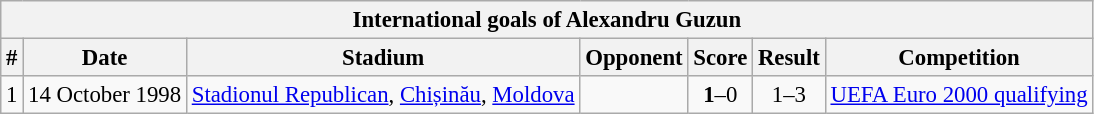<table class="wikitable" style="text-align:center; font-size:95%;">
<tr>
<th colspan=7>International goals of Alexandru Guzun</th>
</tr>
<tr>
<th>#</th>
<th>Date</th>
<th>Stadium</th>
<th>Opponent</th>
<th>Score</th>
<th>Result</th>
<th>Competition</th>
</tr>
<tr>
<td>1</td>
<td>14 October 1998</td>
<td><a href='#'>Stadionul Republican</a>, <a href='#'>Chișinău</a>, <a href='#'>Moldova</a></td>
<td></td>
<td><strong>1</strong>–0</td>
<td>1–3</td>
<td><a href='#'>UEFA Euro 2000 qualifying</a></td>
</tr>
</table>
